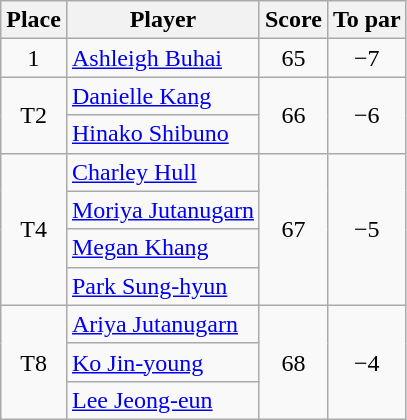<table class="wikitable">
<tr>
<th>Place</th>
<th>Player</th>
<th>Score</th>
<th>To par</th>
</tr>
<tr>
<td align=center>1</td>
<td> <a href='#'>Ashleigh Buhai</a></td>
<td align=center>65</td>
<td align=center>−7</td>
</tr>
<tr>
<td align=center rowspan=2>T2</td>
<td> <a href='#'>Danielle Kang</a></td>
<td align=center rowspan=2>66</td>
<td align=center rowspan=2>−6</td>
</tr>
<tr>
<td> <a href='#'>Hinako Shibuno</a></td>
</tr>
<tr>
<td align=center rowspan=4>T4</td>
<td> <a href='#'>Charley Hull</a></td>
<td align=center rowspan=4>67</td>
<td align=center rowspan=4>−5</td>
</tr>
<tr>
<td> <a href='#'>Moriya Jutanugarn</a></td>
</tr>
<tr>
<td> <a href='#'>Megan Khang</a></td>
</tr>
<tr>
<td> <a href='#'>Park Sung-hyun</a></td>
</tr>
<tr>
<td align=center rowspan=3>T8</td>
<td> <a href='#'>Ariya Jutanugarn</a></td>
<td align=center rowspan=3>68</td>
<td align=center rowspan=3>−4</td>
</tr>
<tr>
<td> <a href='#'>Ko Jin-young</a></td>
</tr>
<tr>
<td> <a href='#'>Lee Jeong-eun</a></td>
</tr>
</table>
